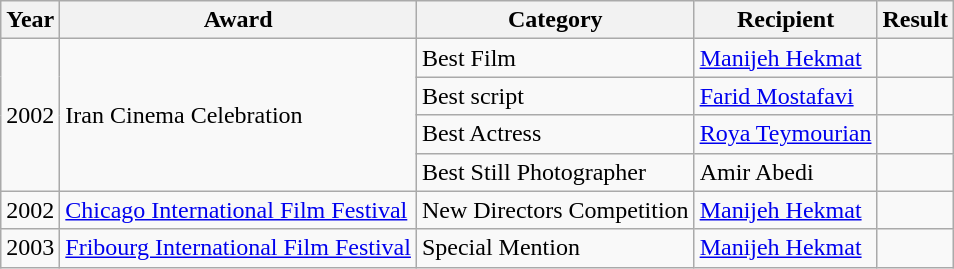<table class="wikitable sortable">
<tr>
<th>Year</th>
<th>Award</th>
<th>Category</th>
<th>Recipient</th>
<th>Result</th>
</tr>
<tr>
<td rowspan="4">2002</td>
<td rowspan="4">Iran Cinema Celebration</td>
<td>Best Film</td>
<td><a href='#'>Manijeh Hekmat</a></td>
<td></td>
</tr>
<tr>
<td>Best script</td>
<td><a href='#'>Farid Mostafavi</a></td>
<td></td>
</tr>
<tr>
<td>Best Actress</td>
<td><a href='#'>Roya Teymourian</a></td>
<td></td>
</tr>
<tr>
<td>Best Still Photographer</td>
<td>Amir Abedi</td>
<td></td>
</tr>
<tr>
<td>2002</td>
<td><a href='#'>Chicago International Film Festival</a></td>
<td>New Directors Competition</td>
<td><a href='#'>Manijeh Hekmat</a></td>
<td></td>
</tr>
<tr>
<td>2003</td>
<td><a href='#'>Fribourg International Film Festival</a></td>
<td>Special Mention</td>
<td><a href='#'>Manijeh Hekmat</a></td>
<td></td>
</tr>
</table>
